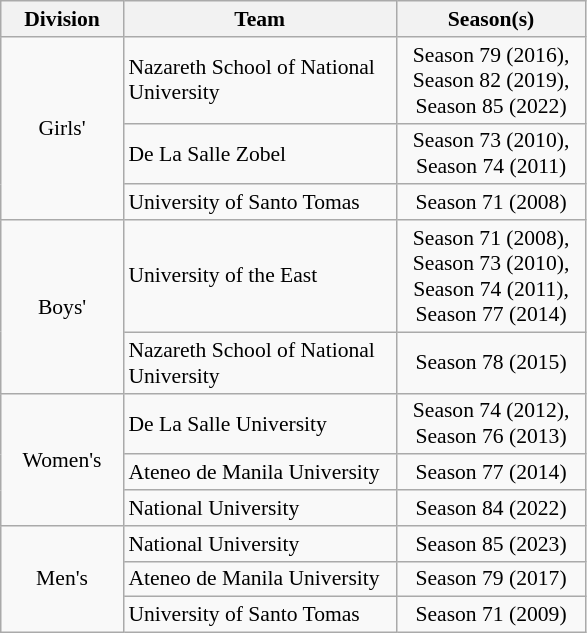<table class="wikitable" style="font-size:90%; text-align:center;">
<tr>
<th width="75px">Division</th>
<th width="175px">Team</th>
<th width="120px">Season(s)</th>
</tr>
<tr>
<td rowspan="3">Girls'</td>
<td align="left">Nazareth School of National University</td>
<td>Season 79 (2016), <br>Season 82 (2019), <br>Season 85 (2022)</td>
</tr>
<tr>
<td align="left">De La Salle Zobel</td>
<td>Season 73 (2010), <br>Season 74 (2011)</td>
</tr>
<tr>
<td align="left">University of Santo Tomas</td>
<td>Season 71 (2008)</td>
</tr>
<tr>
<td rowspan="2">Boys'</td>
<td align="left">University of the East</td>
<td>Season 71 (2008), <br>Season 73 (2010), <br>Season 74 (2011), <br>Season 77 (2014)</td>
</tr>
<tr>
<td align="left">Nazareth School of National University</td>
<td>Season 78 (2015)</td>
</tr>
<tr>
<td rowspan="3">Women's</td>
<td align="left">De La Salle University</td>
<td>Season 74 (2012),<br> Season 76 (2013)</td>
</tr>
<tr>
<td align="left">Ateneo de Manila University</td>
<td>Season 77 (2014)</td>
</tr>
<tr>
<td align="left">National University</td>
<td>Season 84 (2022)</td>
</tr>
<tr>
<td rowspan="3">Men's</td>
<td align="left">National University</td>
<td>Season 85 (2023)</td>
</tr>
<tr>
<td align="left">Ateneo de Manila University</td>
<td>Season 79 (2017)</td>
</tr>
<tr>
<td align="left">University of Santo Tomas</td>
<td>Season 71 (2009)</td>
</tr>
</table>
